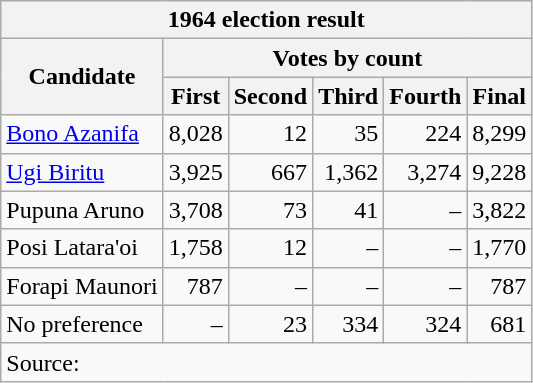<table class=wikitable style=text-align:right>
<tr>
<th colspan=6>1964 election result</th>
</tr>
<tr>
<th rowspan=2>Candidate</th>
<th colspan=5>Votes by count</th>
</tr>
<tr>
<th>First</th>
<th>Second</th>
<th>Third</th>
<th>Fourth</th>
<th>Final</th>
</tr>
<tr>
<td align=left><a href='#'>Bono Azanifa</a></td>
<td>8,028</td>
<td>12</td>
<td>35</td>
<td>224</td>
<td>8,299</td>
</tr>
<tr>
<td align=left><a href='#'>Ugi Biritu</a></td>
<td>3,925</td>
<td>667</td>
<td>1,362</td>
<td>3,274</td>
<td>9,228</td>
</tr>
<tr>
<td align=left>Pupuna Aruno</td>
<td>3,708</td>
<td>73</td>
<td>41</td>
<td>–</td>
<td>3,822</td>
</tr>
<tr>
<td align=left>Posi Latara'oi</td>
<td>1,758</td>
<td>12</td>
<td>–</td>
<td>–</td>
<td>1,770</td>
</tr>
<tr>
<td align=left>Forapi Maunori</td>
<td>787</td>
<td>–</td>
<td>–</td>
<td>–</td>
<td>787</td>
</tr>
<tr>
<td align=left>No preference</td>
<td>–</td>
<td>23</td>
<td>334</td>
<td>324</td>
<td>681</td>
</tr>
<tr>
<td align=left colspan=6>Source: </td>
</tr>
</table>
